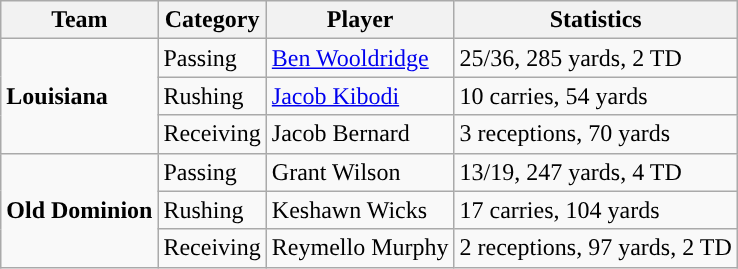<table class="wikitable" style="float: right;">
<tr>
<th>Team</th>
<th>Category</th>
<th>Player</th>
<th>Statistics</th>
</tr>
<tr>
<td rowspan=3><strong>Louisiana</strong></td>
<td>Passing</td>
<td><a href='#'>Ben Wooldridge</a></td>
<td>25/36, 285 yards, 2 TD</td>
</tr>
<tr>
<td>Rushing</td>
<td><a href='#'>Jacob Kibodi</a></td>
<td>10 carries, 54 yards</td>
</tr>
<tr>
<td>Receiving</td>
<td>Jacob Bernard</td>
<td>3 receptions, 70 yards</td>
</tr>
<tr>
<td rowspan=3><strong>Old Dominion</strong></td>
<td>Passing</td>
<td>Grant Wilson</td>
<td>13/19, 247 yards, 4 TD</td>
</tr>
<tr>
<td>Rushing</td>
<td>Keshawn Wicks</td>
<td>17 carries, 104 yards</td>
</tr>
<tr>
<td>Receiving</td>
<td>Reymello Murphy</td>
<td>2 receptions, 97 yards, 2 TD</td>
</tr>
</table>
